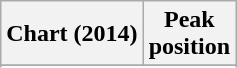<table class="wikitable sortable plainrowheaders">
<tr>
<th>Chart (2014)</th>
<th>Peak<br>position</th>
</tr>
<tr>
</tr>
<tr>
</tr>
</table>
